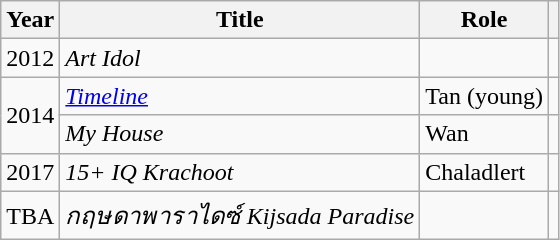<table class="wikitable">
<tr>
<th>Year</th>
<th>Title</th>
<th>Role</th>
<th></th>
</tr>
<tr>
<td>2012</td>
<td><em>Art Idol</em></td>
<td></td>
<td></td>
</tr>
<tr>
<td rowspan="2">2014</td>
<td><em><a href='#'>Timeline</a></em></td>
<td>Tan (young)</td>
<td></td>
</tr>
<tr>
<td><em>My House</em></td>
<td>Wan</td>
<td></td>
</tr>
<tr>
<td>2017</td>
<td><em>15+ IQ Krachoot</em></td>
<td>Chaladlert</td>
<td></td>
</tr>
<tr>
<td>TBA</td>
<td><em>กฤษดาพาราไดซ์ Kijsada Paradise</em></td>
<td></td>
<td></td>
</tr>
</table>
